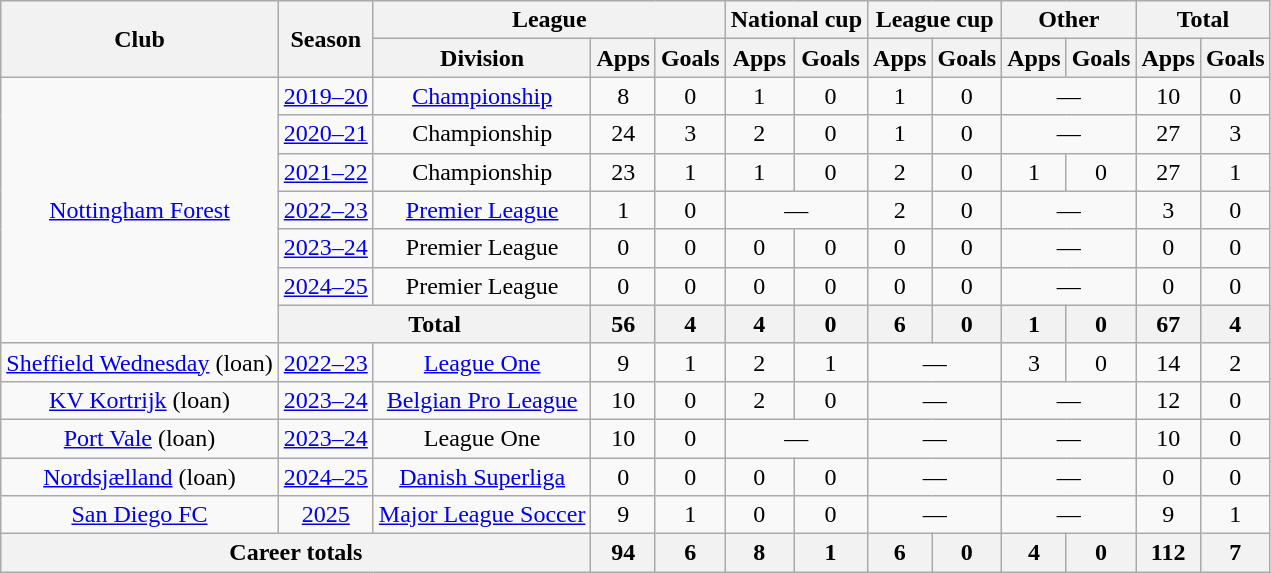<table class="wikitable" style="text-align: center">
<tr>
<th rowspan=2>Club</th>
<th rowspan=2>Season</th>
<th colspan=3>League</th>
<th colspan=2>National cup</th>
<th colspan=2>League cup</th>
<th colspan=2>Other</th>
<th colspan=2>Total</th>
</tr>
<tr>
<th>Division</th>
<th>Apps</th>
<th>Goals</th>
<th>Apps</th>
<th>Goals</th>
<th>Apps</th>
<th>Goals</th>
<th>Apps</th>
<th>Goals</th>
<th>Apps</th>
<th>Goals</th>
</tr>
<tr>
<td rowspan=7><a href='#'>Nottingham Forest</a></td>
<td><a href='#'>2019–20</a></td>
<td><a href='#'>Championship</a></td>
<td>8</td>
<td>0</td>
<td>1</td>
<td>0</td>
<td>1</td>
<td>0</td>
<td colspan=2>—</td>
<td>10</td>
<td>0</td>
</tr>
<tr>
<td><a href='#'>2020–21</a></td>
<td>Championship</td>
<td>24</td>
<td>3</td>
<td>2</td>
<td>0</td>
<td>1</td>
<td>0</td>
<td colspan=2>—</td>
<td>27</td>
<td>3</td>
</tr>
<tr>
<td><a href='#'>2021–22</a></td>
<td>Championship</td>
<td>23</td>
<td>1</td>
<td>1</td>
<td>0</td>
<td>2</td>
<td>0</td>
<td>1</td>
<td>0</td>
<td>27</td>
<td>1</td>
</tr>
<tr>
<td><a href='#'>2022–23</a></td>
<td><a href='#'>Premier League</a></td>
<td>1</td>
<td>0</td>
<td colspan=2>—</td>
<td>2</td>
<td>0</td>
<td colspan=2>—</td>
<td>3</td>
<td>0</td>
</tr>
<tr>
<td><a href='#'>2023–24</a></td>
<td>Premier League</td>
<td>0</td>
<td>0</td>
<td>0</td>
<td>0</td>
<td>0</td>
<td>0</td>
<td colspan=2>—</td>
<td>0</td>
<td>0</td>
</tr>
<tr>
<td><a href='#'>2024–25</a></td>
<td>Premier League</td>
<td>0</td>
<td>0</td>
<td>0</td>
<td>0</td>
<td>0</td>
<td>0</td>
<td colspan=2>—</td>
<td>0</td>
<td>0</td>
</tr>
<tr>
<th colspan=2>Total</th>
<th>56</th>
<th>4</th>
<th>4</th>
<th>0</th>
<th>6</th>
<th>0</th>
<th>1</th>
<th>0</th>
<th>67</th>
<th>4</th>
</tr>
<tr>
<td><a href='#'>Sheffield Wednesday</a> (loan)</td>
<td><a href='#'>2022–23</a></td>
<td><a href='#'>League One</a></td>
<td>9</td>
<td>1</td>
<td>2</td>
<td>1</td>
<td colspan=2>—</td>
<td>3</td>
<td>0</td>
<td>14</td>
<td>2</td>
</tr>
<tr>
<td><a href='#'>KV Kortrijk</a> (loan)</td>
<td><a href='#'>2023–24</a></td>
<td><a href='#'>Belgian Pro League</a></td>
<td>10</td>
<td>0</td>
<td>2</td>
<td>0</td>
<td colspan=2>—</td>
<td colspan=2>—</td>
<td>12</td>
<td>0</td>
</tr>
<tr>
<td><a href='#'>Port Vale</a> (loan)</td>
<td><a href='#'>2023–24</a></td>
<td>League One</td>
<td>10</td>
<td>0</td>
<td colspan=2>—</td>
<td colspan=2>—</td>
<td colspan=2>—</td>
<td>10</td>
<td>0</td>
</tr>
<tr>
<td><a href='#'>Nordsjælland</a> (loan)</td>
<td><a href='#'>2024–25</a></td>
<td><a href='#'>Danish Superliga</a></td>
<td>0</td>
<td>0</td>
<td>0</td>
<td>0</td>
<td colspan=2>—</td>
<td colspan=2>—</td>
<td>0</td>
<td>0</td>
</tr>
<tr>
<td><a href='#'>San Diego FC</a></td>
<td><a href='#'>2025</a></td>
<td><a href='#'>Major League Soccer</a></td>
<td>9</td>
<td>1</td>
<td>0</td>
<td>0</td>
<td colspan=2>—</td>
<td colspan=2>—</td>
<td>9</td>
<td>1</td>
</tr>
<tr>
<th colspan=3>Career totals</th>
<th>94</th>
<th>6</th>
<th>8</th>
<th>1</th>
<th>6</th>
<th>0</th>
<th>4</th>
<th>0</th>
<th>112</th>
<th>7</th>
</tr>
</table>
